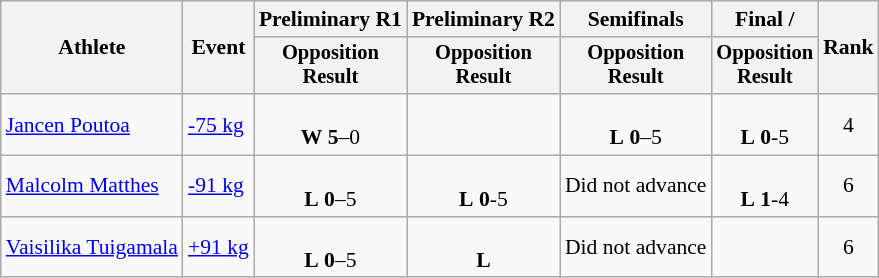<table class="wikitable" style="font-size:90%;">
<tr>
<th rowspan=2>Athlete</th>
<th rowspan=2>Event</th>
<th>Preliminary R1</th>
<th>Preliminary R2</th>
<th>Semifinals</th>
<th>Final / </th>
<th rowspan=2>Rank</th>
</tr>
<tr style="font-size:95%">
<th>Opposition<br>Result</th>
<th>Opposition<br>Result</th>
<th>Opposition<br>Result</th>
<th>Opposition<br>Result</th>
</tr>
<tr align=center>
<td align=left><a href='#'>Jancen Poutoa</a></td>
<td align=left><a href='#'>-75 kg</a></td>
<td><br><strong>W</strong> <strong>5</strong>–0</td>
<td></td>
<td><br><strong>L</strong> <strong>0</strong>–5</td>
<td><br><strong>L</strong> <strong>0</strong>-5</td>
<td>4</td>
</tr>
<tr align=center>
<td align=left><a href='#'>Malcolm Matthes</a></td>
<td align=left><a href='#'>-91 kg</a></td>
<td><br><strong>L</strong> <strong>0</strong>–5</td>
<td><br><strong>L</strong> <strong>0</strong>-5</td>
<td>Did not advance</td>
<td><br><strong>L</strong> <strong>1</strong>-4</td>
<td>6</td>
</tr>
<tr align=center>
<td align=left><a href='#'>Vaisilika Tuigamala</a></td>
<td align=left><a href='#'>+91 kg</a></td>
<td><br><strong>L</strong> <strong>0</strong>–5</td>
<td><br><strong>L</strong> <strong></strong></td>
<td>Did not advance</td>
<td><br><strong></strong></td>
<td>6</td>
</tr>
</table>
